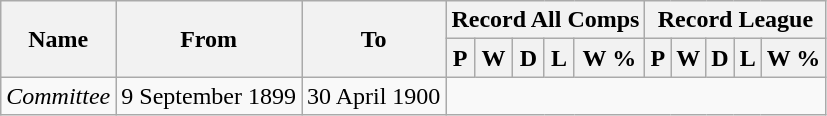<table style="text-align: center" class="wikitable">
<tr>
<th rowspan="2">Name</th>
<th rowspan="2">From</th>
<th rowspan="2">To</th>
<th colspan="5">Record All Comps</th>
<th colspan="5">Record League</th>
</tr>
<tr>
<th>P</th>
<th>W</th>
<th>D</th>
<th>L</th>
<th>W %</th>
<th>P</th>
<th>W</th>
<th>D</th>
<th>L</th>
<th>W %</th>
</tr>
<tr>
<td style="text-align:left;"><em>Committee</em></td>
<td style="text-align:left;">9 September 1899</td>
<td style="text-align:left;">30 April 1900<br>
</td>
</tr>
</table>
